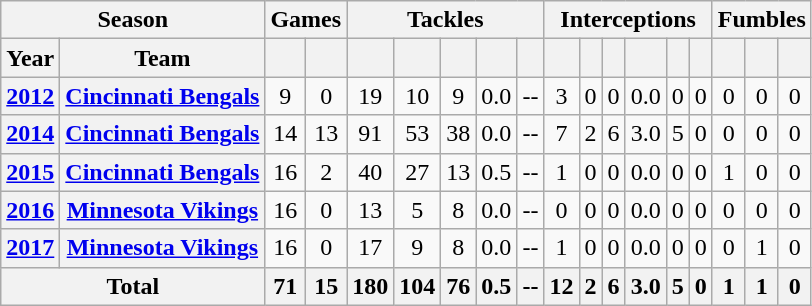<table class="wikitable sortable" style="text-align:center;">
<tr>
<th colspan="2">Season</th>
<th colspan="2">Games</th>
<th colspan="5">Tackles</th>
<th colspan="6">Interceptions</th>
<th colspan="3">Fumbles</th>
</tr>
<tr>
<th>Year</th>
<th>Team</th>
<th></th>
<th></th>
<th></th>
<th></th>
<th></th>
<th></th>
<th></th>
<th></th>
<th></th>
<th></th>
<th></th>
<th></th>
<th></th>
<th></th>
<th></th>
<th></th>
</tr>
<tr>
<th><a href='#'>2012</a></th>
<th><a href='#'>Cincinnati Bengals</a></th>
<td>9</td>
<td>0</td>
<td>19</td>
<td>10</td>
<td>9</td>
<td>0.0</td>
<td>--</td>
<td>3</td>
<td>0</td>
<td>0</td>
<td>0.0</td>
<td>0</td>
<td>0</td>
<td>0</td>
<td>0</td>
<td>0</td>
</tr>
<tr>
<th><a href='#'>2014</a></th>
<th><a href='#'>Cincinnati Bengals</a></th>
<td>14</td>
<td>13</td>
<td>91</td>
<td>53</td>
<td>38</td>
<td>0.0</td>
<td>--</td>
<td>7</td>
<td>2</td>
<td>6</td>
<td>3.0</td>
<td>5</td>
<td>0</td>
<td>0</td>
<td>0</td>
<td>0</td>
</tr>
<tr>
<th><a href='#'>2015</a></th>
<th><a href='#'>Cincinnati Bengals</a></th>
<td>16</td>
<td>2</td>
<td>40</td>
<td>27</td>
<td>13</td>
<td>0.5</td>
<td>--</td>
<td>1</td>
<td>0</td>
<td>0</td>
<td>0.0</td>
<td>0</td>
<td>0</td>
<td>1</td>
<td>0</td>
<td>0</td>
</tr>
<tr>
<th><a href='#'>2016</a></th>
<th><a href='#'>Minnesota Vikings</a></th>
<td>16</td>
<td>0</td>
<td>13</td>
<td>5</td>
<td>8</td>
<td>0.0</td>
<td>--</td>
<td>0</td>
<td>0</td>
<td>0</td>
<td>0.0</td>
<td>0</td>
<td>0</td>
<td>0</td>
<td>0</td>
<td>0</td>
</tr>
<tr>
<th><a href='#'>2017</a></th>
<th><a href='#'>Minnesota Vikings</a></th>
<td>16</td>
<td>0</td>
<td>17</td>
<td>9</td>
<td>8</td>
<td>0.0</td>
<td>--</td>
<td>1</td>
<td>0</td>
<td>0</td>
<td>0.0</td>
<td>0</td>
<td>0</td>
<td>0</td>
<td>1</td>
<td>0</td>
</tr>
<tr class="sortbottom">
<th colspan="2">Total</th>
<th>71</th>
<th>15</th>
<th>180</th>
<th>104</th>
<th>76</th>
<th>0.5</th>
<th>--</th>
<th>12</th>
<th>2</th>
<th>6</th>
<th>3.0</th>
<th>5</th>
<th>0</th>
<th>1</th>
<th>1</th>
<th>0</th>
</tr>
</table>
